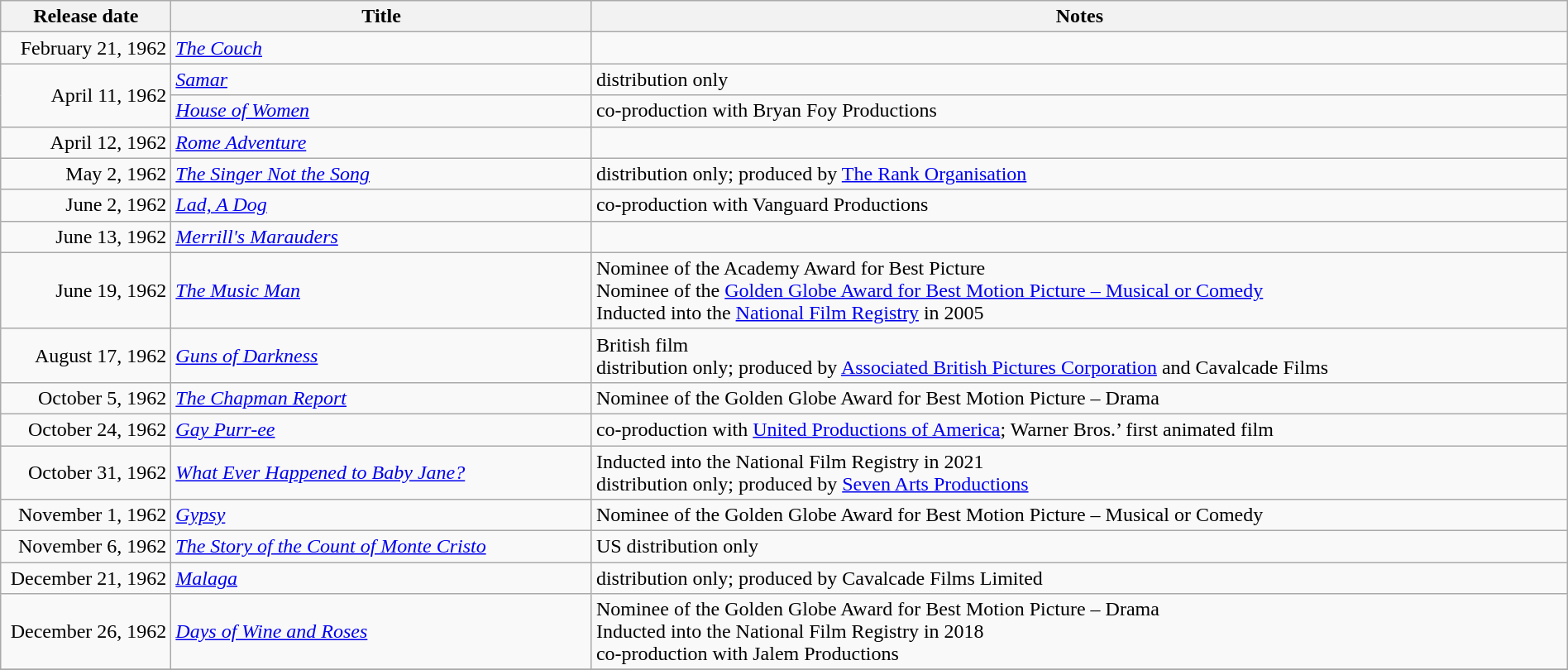<table class="wikitable sortable" style="width:100%;">
<tr>
<th scope="col" style="width:130px;">Release date</th>
<th>Title</th>
<th>Notes</th>
</tr>
<tr>
<td style="text-align:right;">February 21, 1962</td>
<td><em><a href='#'>The Couch</a></em></td>
<td></td>
</tr>
<tr>
<td style="text-align:right;" rowspan="2">April 11, 1962</td>
<td><em><a href='#'>Samar</a></em></td>
<td>distribution only</td>
</tr>
<tr>
<td><em><a href='#'>House of Women</a></em></td>
<td>co-production with Bryan Foy Productions</td>
</tr>
<tr>
<td style="text-align:right;">April 12, 1962</td>
<td><em><a href='#'>Rome Adventure</a></em></td>
<td></td>
</tr>
<tr>
<td style="text-align:right;">May 2, 1962</td>
<td><em><a href='#'>The Singer Not the Song</a></em></td>
<td>distribution only; produced by <a href='#'>The Rank Organisation</a></td>
</tr>
<tr>
<td style="text-align:right;">June 2, 1962</td>
<td><em><a href='#'>Lad, A Dog</a></em></td>
<td>co-production with Vanguard Productions</td>
</tr>
<tr>
<td style="text-align:right;">June 13, 1962</td>
<td><em><a href='#'>Merrill's Marauders</a></em></td>
<td></td>
</tr>
<tr>
<td style="text-align:right;">June 19, 1962</td>
<td><em><a href='#'>The Music Man</a></em></td>
<td>Nominee of the Academy Award for Best Picture<br>Nominee of the <a href='#'>Golden Globe Award for Best Motion Picture – Musical or Comedy</a><br>Inducted into the <a href='#'>National Film Registry</a> in 2005</td>
</tr>
<tr>
<td style="text-align:right;">August 17, 1962</td>
<td><em><a href='#'>Guns of Darkness</a></em></td>
<td>British film<br>distribution only; produced by <a href='#'>Associated British Pictures Corporation</a> and Cavalcade Films</td>
</tr>
<tr>
<td style="text-align:right;">October 5, 1962</td>
<td><em><a href='#'>The Chapman Report</a></em></td>
<td>Nominee of the Golden Globe Award for Best Motion Picture – Drama</td>
</tr>
<tr>
<td style="text-align:right;">October 24, 1962</td>
<td><em><a href='#'>Gay Purr-ee</a></em></td>
<td>co-production with <a href='#'>United Productions of America</a>; Warner Bros.’ first animated film</td>
</tr>
<tr>
<td style="text-align:right;">October 31, 1962</td>
<td><em><a href='#'>What Ever Happened to Baby Jane?</a></em></td>
<td>Inducted into the National Film Registry in 2021<br>distribution only; produced by <a href='#'>Seven Arts Productions</a></td>
</tr>
<tr>
<td style="text-align:right;">November 1, 1962</td>
<td><em><a href='#'>Gypsy</a></em></td>
<td>Nominee of the Golden Globe Award for Best Motion Picture – Musical or Comedy</td>
</tr>
<tr>
<td style="text-align:right;">November 6, 1962</td>
<td><em><a href='#'>The Story of the Count of Monte Cristo</a></em></td>
<td>US distribution only</td>
</tr>
<tr>
<td style="text-align:right;">December 21, 1962</td>
<td><em><a href='#'>Malaga</a></em></td>
<td>distribution only; produced by Cavalcade Films Limited</td>
</tr>
<tr>
<td style="text-align:right;">December 26, 1962</td>
<td><em><a href='#'>Days of Wine and Roses</a></em></td>
<td>Nominee of the Golden Globe Award for Best Motion Picture – Drama<br>Inducted into the National Film Registry in 2018<br>co-production with Jalem Productions</td>
</tr>
<tr>
</tr>
</table>
